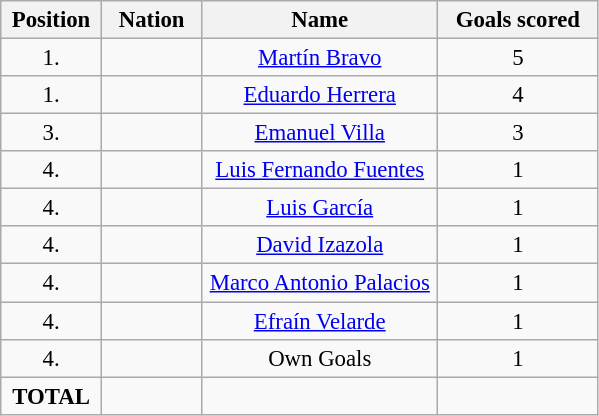<table class="wikitable" style="font-size: 95%; text-align: center;">
<tr>
<th width=60>Position</th>
<th width=60>Nation</th>
<th width=150>Name</th>
<th width=100>Goals scored</th>
</tr>
<tr>
<td>1.</td>
<td></td>
<td><a href='#'>Martín Bravo</a></td>
<td>5</td>
</tr>
<tr>
<td>1.</td>
<td></td>
<td><a href='#'>Eduardo Herrera</a></td>
<td>4</td>
</tr>
<tr>
<td>3.</td>
<td></td>
<td><a href='#'>Emanuel Villa</a></td>
<td>3</td>
</tr>
<tr>
<td>4.</td>
<td></td>
<td><a href='#'>Luis Fernando Fuentes</a></td>
<td>1</td>
</tr>
<tr>
<td>4.</td>
<td></td>
<td><a href='#'>Luis García</a></td>
<td>1</td>
</tr>
<tr>
<td>4.</td>
<td></td>
<td><a href='#'>David Izazola</a></td>
<td>1</td>
</tr>
<tr>
<td>4.</td>
<td></td>
<td><a href='#'>Marco Antonio Palacios</a></td>
<td>1</td>
</tr>
<tr>
<td>4.</td>
<td></td>
<td><a href='#'>Efraín Velarde</a></td>
<td>1</td>
</tr>
<tr>
<td>4.</td>
<td></td>
<td>Own Goals</td>
<td>1</td>
</tr>
<tr>
<td><strong>TOTAL</strong></td>
<td></td>
<td></td>
<td></td>
</tr>
</table>
